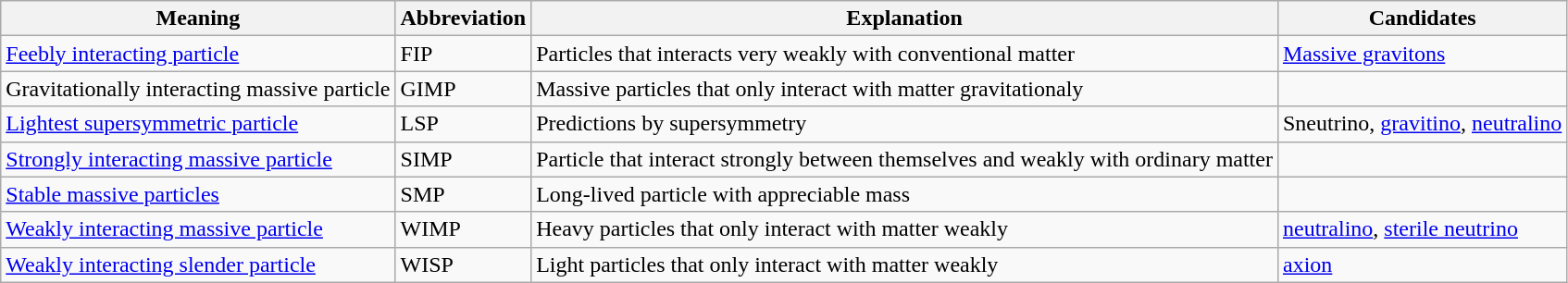<table class="wikitable">
<tr>
<th>Meaning</th>
<th>Abbreviation</th>
<th>Explanation</th>
<th>Candidates</th>
</tr>
<tr>
<td><a href='#'>Feebly interacting particle</a></td>
<td>FIP</td>
<td>Particles that interacts very weakly with conventional matter</td>
<td><a href='#'>Massive gravitons</a></td>
</tr>
<tr>
<td>Gravitationally interacting massive particle</td>
<td>GIMP</td>
<td>Massive particles that only interact with matter gravitationaly</td>
<td></td>
</tr>
<tr>
<td><a href='#'>Lightest supersymmetric particle</a></td>
<td>LSP</td>
<td>Predictions by supersymmetry</td>
<td>Sneutrino, <a href='#'>gravitino</a>, <a href='#'>neutralino</a></td>
</tr>
<tr>
<td><a href='#'>Strongly interacting massive particle</a></td>
<td>SIMP</td>
<td>Particle that interact strongly between themselves and weakly with ordinary matter</td>
<td></td>
</tr>
<tr>
<td><a href='#'>Stable massive particles</a></td>
<td>SMP</td>
<td>Long-lived particle with appreciable mass</td>
<td></td>
</tr>
<tr>
<td><a href='#'>Weakly interacting massive particle</a></td>
<td>WIMP</td>
<td>Heavy particles that only interact with matter weakly</td>
<td><a href='#'>neutralino</a>, <a href='#'>sterile neutrino</a></td>
</tr>
<tr>
<td><a href='#'>Weakly interacting slender particle</a></td>
<td>WISP</td>
<td>Light particles that only interact with matter weakly</td>
<td><a href='#'>axion</a></td>
</tr>
</table>
